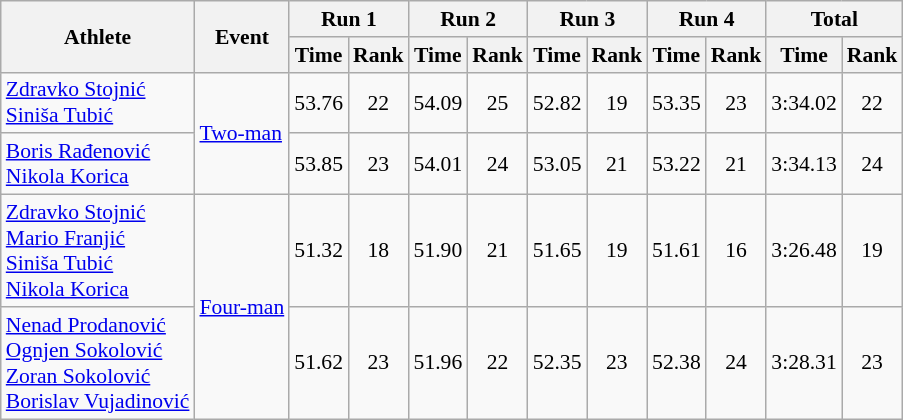<table class="wikitable" style="font-size:90%">
<tr>
<th rowspan="2">Athlete</th>
<th rowspan="2">Event</th>
<th colspan="2">Run 1</th>
<th colspan="2">Run 2</th>
<th colspan="2">Run 3</th>
<th colspan="2">Run 4</th>
<th colspan="2">Total</th>
</tr>
<tr>
<th>Time</th>
<th>Rank</th>
<th>Time</th>
<th>Rank</th>
<th>Time</th>
<th>Rank</th>
<th>Time</th>
<th>Rank</th>
<th>Time</th>
<th>Rank</th>
</tr>
<tr align="center">
<td align="left"><a href='#'>Zdravko Stojnić</a><br><a href='#'>Siniša Tubić</a></td>
<td align="left" rowspan=2><a href='#'>Two-man</a></td>
<td>53.76</td>
<td>22</td>
<td>54.09</td>
<td>25</td>
<td>52.82</td>
<td>19</td>
<td>53.35</td>
<td>23</td>
<td>3:34.02</td>
<td>22</td>
</tr>
<tr align="center">
<td align="left"><a href='#'>Boris Rađenović</a><br><a href='#'>Nikola Korica</a></td>
<td>53.85</td>
<td>23</td>
<td>54.01</td>
<td>24</td>
<td>53.05</td>
<td>21</td>
<td>53.22</td>
<td>21</td>
<td>3:34.13</td>
<td>24</td>
</tr>
<tr align="center">
<td align="left"><a href='#'>Zdravko Stojnić</a> <br> <a href='#'>Mario Franjić</a> <br> <a href='#'>Siniša Tubić</a> <br> <a href='#'>Nikola Korica</a></td>
<td align="left" rowspan=2><a href='#'>Four-man</a></td>
<td>51.32</td>
<td>18</td>
<td>51.90</td>
<td>21</td>
<td>51.65</td>
<td>19</td>
<td>51.61</td>
<td>16</td>
<td>3:26.48</td>
<td>19</td>
</tr>
<tr align="center">
<td align="left"><a href='#'>Nenad Prodanović</a> <br> <a href='#'>Ognjen Sokolović</a> <br> <a href='#'>Zoran Sokolović</a> <br> <a href='#'>Borislav Vujadinović</a></td>
<td>51.62</td>
<td>23</td>
<td>51.96</td>
<td>22</td>
<td>52.35</td>
<td>23</td>
<td>52.38</td>
<td>24</td>
<td>3:28.31</td>
<td>23</td>
</tr>
</table>
